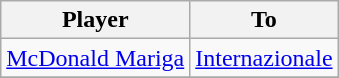<table class="wikitable">
<tr>
<th>Player</th>
<th>To</th>
</tr>
<tr |->
<td> <a href='#'>McDonald Mariga</a></td>
<td> <a href='#'>Internazionale</a></td>
</tr>
<tr>
</tr>
</table>
